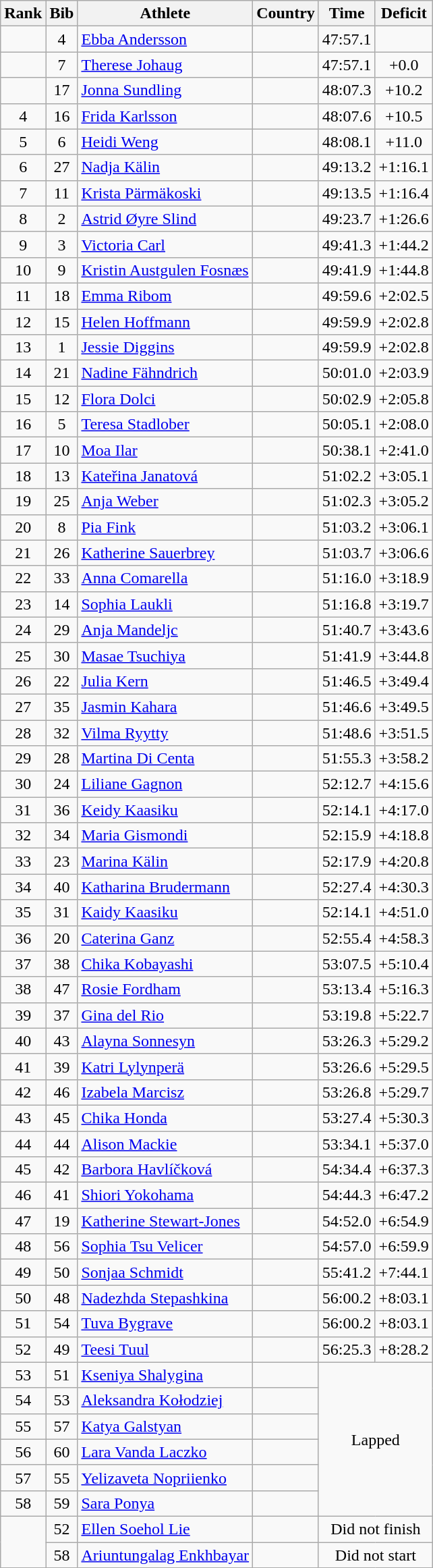<table class="wikitable sortable" style="text-align:center">
<tr>
<th>Rank</th>
<th>Bib</th>
<th>Athlete</th>
<th>Country</th>
<th>Time</th>
<th>Deficit</th>
</tr>
<tr>
<td></td>
<td>4</td>
<td align=left><a href='#'>Ebba Andersson</a></td>
<td align=left></td>
<td>47:57.1</td>
<td></td>
</tr>
<tr>
<td></td>
<td>7</td>
<td align=left><a href='#'>Therese Johaug</a></td>
<td align=left></td>
<td>47:57.1</td>
<td>+0.0</td>
</tr>
<tr>
<td></td>
<td>17</td>
<td align=left><a href='#'>Jonna Sundling</a></td>
<td align=left></td>
<td>48:07.3</td>
<td>+10.2</td>
</tr>
<tr>
<td>4</td>
<td>16</td>
<td align=left><a href='#'>Frida Karlsson</a></td>
<td align=left></td>
<td>48:07.6</td>
<td>+10.5</td>
</tr>
<tr>
<td>5</td>
<td>6</td>
<td align=left><a href='#'>Heidi Weng</a></td>
<td align=left></td>
<td>48:08.1</td>
<td>+11.0</td>
</tr>
<tr>
<td>6</td>
<td>27</td>
<td align=left><a href='#'>Nadja Kälin</a></td>
<td align=left></td>
<td>49:13.2</td>
<td>+1:16.1</td>
</tr>
<tr>
<td>7</td>
<td>11</td>
<td align=left><a href='#'>Krista Pärmäkoski</a></td>
<td align=left></td>
<td>49:13.5</td>
<td>+1:16.4</td>
</tr>
<tr>
<td>8</td>
<td>2</td>
<td align=left><a href='#'>Astrid Øyre Slind</a></td>
<td align=left></td>
<td>49:23.7</td>
<td>+1:26.6</td>
</tr>
<tr>
<td>9</td>
<td>3</td>
<td align=left><a href='#'>Victoria Carl</a></td>
<td align=left></td>
<td>49:41.3</td>
<td>+1:44.2</td>
</tr>
<tr>
<td>10</td>
<td>9</td>
<td align=left><a href='#'>Kristin Austgulen Fosnæs</a></td>
<td align=left></td>
<td>49:41.9</td>
<td>+1:44.8</td>
</tr>
<tr>
<td>11</td>
<td>18</td>
<td align=left><a href='#'>Emma Ribom</a></td>
<td align=left></td>
<td>49:59.6</td>
<td>+2:02.5</td>
</tr>
<tr>
<td>12</td>
<td>15</td>
<td align=left><a href='#'>Helen Hoffmann</a></td>
<td align=left></td>
<td>49:59.9</td>
<td>+2:02.8</td>
</tr>
<tr>
<td>13</td>
<td>1</td>
<td align=left><a href='#'>Jessie Diggins</a></td>
<td align=left></td>
<td>49:59.9</td>
<td>+2:02.8</td>
</tr>
<tr>
<td>14</td>
<td>21</td>
<td align=left><a href='#'>Nadine Fähndrich</a></td>
<td align=left></td>
<td>50:01.0</td>
<td>+2:03.9</td>
</tr>
<tr>
<td>15</td>
<td>12</td>
<td align=left><a href='#'>Flora Dolci</a></td>
<td align=left></td>
<td>50:02.9</td>
<td>+2:05.8</td>
</tr>
<tr>
<td>16</td>
<td>5</td>
<td align=left><a href='#'>Teresa Stadlober</a></td>
<td align=left></td>
<td>50:05.1</td>
<td>+2:08.0</td>
</tr>
<tr>
<td>17</td>
<td>10</td>
<td align=left><a href='#'>Moa Ilar</a></td>
<td align=left></td>
<td>50:38.1</td>
<td>+2:41.0</td>
</tr>
<tr>
<td>18</td>
<td>13</td>
<td align=left><a href='#'>Kateřina Janatová</a></td>
<td align=left></td>
<td>51:02.2</td>
<td>+3:05.1</td>
</tr>
<tr>
<td>19</td>
<td>25</td>
<td align=left><a href='#'>Anja Weber</a></td>
<td align=left></td>
<td>51:02.3</td>
<td>+3:05.2</td>
</tr>
<tr>
<td>20</td>
<td>8</td>
<td align=left><a href='#'>Pia Fink</a></td>
<td align=left></td>
<td>51:03.2</td>
<td>+3:06.1</td>
</tr>
<tr>
<td>21</td>
<td>26</td>
<td align=left><a href='#'>Katherine Sauerbrey</a></td>
<td align=left></td>
<td>51:03.7</td>
<td>+3:06.6</td>
</tr>
<tr>
<td>22</td>
<td>33</td>
<td align=left><a href='#'>Anna Comarella</a></td>
<td align=left></td>
<td>51:16.0</td>
<td>+3:18.9</td>
</tr>
<tr>
<td>23</td>
<td>14</td>
<td align=left><a href='#'>Sophia Laukli</a></td>
<td align=left></td>
<td>51:16.8</td>
<td>+3:19.7</td>
</tr>
<tr>
<td>24</td>
<td>29</td>
<td align=left><a href='#'>Anja Mandeljc</a></td>
<td align=left></td>
<td>51:40.7</td>
<td>+3:43.6</td>
</tr>
<tr>
<td>25</td>
<td>30</td>
<td align=left><a href='#'>Masae Tsuchiya</a></td>
<td align=left></td>
<td>51:41.9</td>
<td>+3:44.8</td>
</tr>
<tr>
<td>26</td>
<td>22</td>
<td align=left><a href='#'>Julia Kern</a></td>
<td align=left></td>
<td>51:46.5</td>
<td>+3:49.4</td>
</tr>
<tr>
<td>27</td>
<td>35</td>
<td align=left><a href='#'>Jasmin Kahara</a></td>
<td align=left></td>
<td>51:46.6</td>
<td>+3:49.5</td>
</tr>
<tr>
<td>28</td>
<td>32</td>
<td align=left><a href='#'>Vilma Ryytty</a></td>
<td align=left></td>
<td>51:48.6</td>
<td>+3:51.5</td>
</tr>
<tr>
<td>29</td>
<td>28</td>
<td align=left><a href='#'>Martina Di Centa</a></td>
<td align=left></td>
<td>51:55.3</td>
<td>+3:58.2</td>
</tr>
<tr>
<td>30</td>
<td>24</td>
<td align=left><a href='#'>Liliane Gagnon</a></td>
<td align=left></td>
<td>52:12.7</td>
<td>+4:15.6</td>
</tr>
<tr>
<td>31</td>
<td>36</td>
<td align=left><a href='#'>Keidy Kaasiku</a></td>
<td align=left></td>
<td>52:14.1</td>
<td>+4:17.0</td>
</tr>
<tr>
<td>32</td>
<td>34</td>
<td align=left><a href='#'>Maria Gismondi</a></td>
<td align=left></td>
<td>52:15.9</td>
<td>+4:18.8</td>
</tr>
<tr>
<td>33</td>
<td>23</td>
<td align=left><a href='#'>Marina Kälin</a></td>
<td align=left></td>
<td>52:17.9</td>
<td>+4:20.8</td>
</tr>
<tr>
<td>34</td>
<td>40</td>
<td align=left><a href='#'>Katharina Brudermann</a></td>
<td align=left></td>
<td>52:27.4</td>
<td>+4:30.3</td>
</tr>
<tr>
<td>35</td>
<td>31</td>
<td align=left><a href='#'>Kaidy Kaasiku</a></td>
<td align=left></td>
<td>52:14.1</td>
<td>+4:51.0</td>
</tr>
<tr>
<td>36</td>
<td>20</td>
<td align=left><a href='#'>Caterina Ganz</a></td>
<td align=left></td>
<td>52:55.4</td>
<td>+4:58.3</td>
</tr>
<tr>
<td>37</td>
<td>38</td>
<td align=left><a href='#'>Chika Kobayashi</a></td>
<td align=left></td>
<td>53:07.5</td>
<td>+5:10.4</td>
</tr>
<tr>
<td>38</td>
<td>47</td>
<td align=left><a href='#'>Rosie Fordham</a></td>
<td align=left></td>
<td>53:13.4</td>
<td>+5:16.3</td>
</tr>
<tr>
<td>39</td>
<td>37</td>
<td align=left><a href='#'>Gina del Rio</a></td>
<td align=left></td>
<td>53:19.8</td>
<td>+5:22.7</td>
</tr>
<tr>
<td>40</td>
<td>43</td>
<td align=left><a href='#'>Alayna Sonnesyn</a></td>
<td align=left></td>
<td>53:26.3</td>
<td>+5:29.2</td>
</tr>
<tr>
<td>41</td>
<td>39</td>
<td align=left><a href='#'>Katri Lylynperä</a></td>
<td align=left></td>
<td>53:26.6</td>
<td>+5:29.5</td>
</tr>
<tr>
<td>42</td>
<td>46</td>
<td align=left><a href='#'>Izabela Marcisz</a></td>
<td align=left></td>
<td>53:26.8</td>
<td>+5:29.7</td>
</tr>
<tr>
<td>43</td>
<td>45</td>
<td align=left><a href='#'>Chika Honda</a></td>
<td align=left></td>
<td>53:27.4</td>
<td>+5:30.3</td>
</tr>
<tr>
<td>44</td>
<td>44</td>
<td align=left><a href='#'>Alison Mackie</a></td>
<td align=left></td>
<td>53:34.1</td>
<td>+5:37.0</td>
</tr>
<tr>
<td>45</td>
<td>42</td>
<td align=left><a href='#'>Barbora Havlíčková</a></td>
<td align=left></td>
<td>54:34.4</td>
<td>+6:37.3</td>
</tr>
<tr>
<td>46</td>
<td>41</td>
<td align=left><a href='#'>Shiori Yokohama</a></td>
<td align=left></td>
<td>54:44.3</td>
<td>+6:47.2</td>
</tr>
<tr>
<td>47</td>
<td>19</td>
<td align=left><a href='#'>Katherine Stewart-Jones</a></td>
<td align=left></td>
<td>54:52.0</td>
<td>+6:54.9</td>
</tr>
<tr>
<td>48</td>
<td>56</td>
<td align=left><a href='#'>Sophia Tsu Velicer</a></td>
<td align=left></td>
<td>54:57.0</td>
<td>+6:59.9</td>
</tr>
<tr>
<td>49</td>
<td>50</td>
<td align=left><a href='#'>Sonjaa Schmidt</a></td>
<td align=left></td>
<td>55:41.2</td>
<td>+7:44.1</td>
</tr>
<tr>
<td>50</td>
<td>48</td>
<td align=left><a href='#'>Nadezhda Stepashkina</a></td>
<td align=left></td>
<td>56:00.2</td>
<td>+8:03.1</td>
</tr>
<tr>
<td>51</td>
<td>54</td>
<td align=left><a href='#'>Tuva Bygrave</a></td>
<td align=left></td>
<td>56:00.2</td>
<td>+8:03.1</td>
</tr>
<tr>
<td>52</td>
<td>49</td>
<td align=left><a href='#'>Teesi Tuul</a></td>
<td align=left></td>
<td>56:25.3</td>
<td>+8:28.2</td>
</tr>
<tr>
<td>53</td>
<td>51</td>
<td align=left><a href='#'>Kseniya Shalygina</a></td>
<td align=left></td>
<td rowspan=6 colspan=2>Lapped</td>
</tr>
<tr>
<td>54</td>
<td>53</td>
<td align=left><a href='#'>Aleksandra Kołodziej</a></td>
<td align=left></td>
</tr>
<tr>
<td>55</td>
<td>57</td>
<td align=left><a href='#'>Katya Galstyan</a></td>
<td align=left></td>
</tr>
<tr>
<td>56</td>
<td>60</td>
<td align=left><a href='#'>Lara Vanda Laczko</a></td>
<td align=left></td>
</tr>
<tr>
<td>57</td>
<td>55</td>
<td align=left><a href='#'>Yelizaveta Nopriienko</a></td>
<td align=left></td>
</tr>
<tr>
<td>58</td>
<td>59</td>
<td align=left><a href='#'>Sara Ponya</a></td>
<td align=left></td>
</tr>
<tr>
<td rowspan=2></td>
<td>52</td>
<td align=left><a href='#'>Ellen Soehol Lie</a></td>
<td align=left></td>
<td colspan=2>Did not finish</td>
</tr>
<tr>
<td>58</td>
<td align=left><a href='#'>Ariuntungalag Enkhbayar</a></td>
<td align=left></td>
<td colspan=2>Did not start</td>
</tr>
</table>
